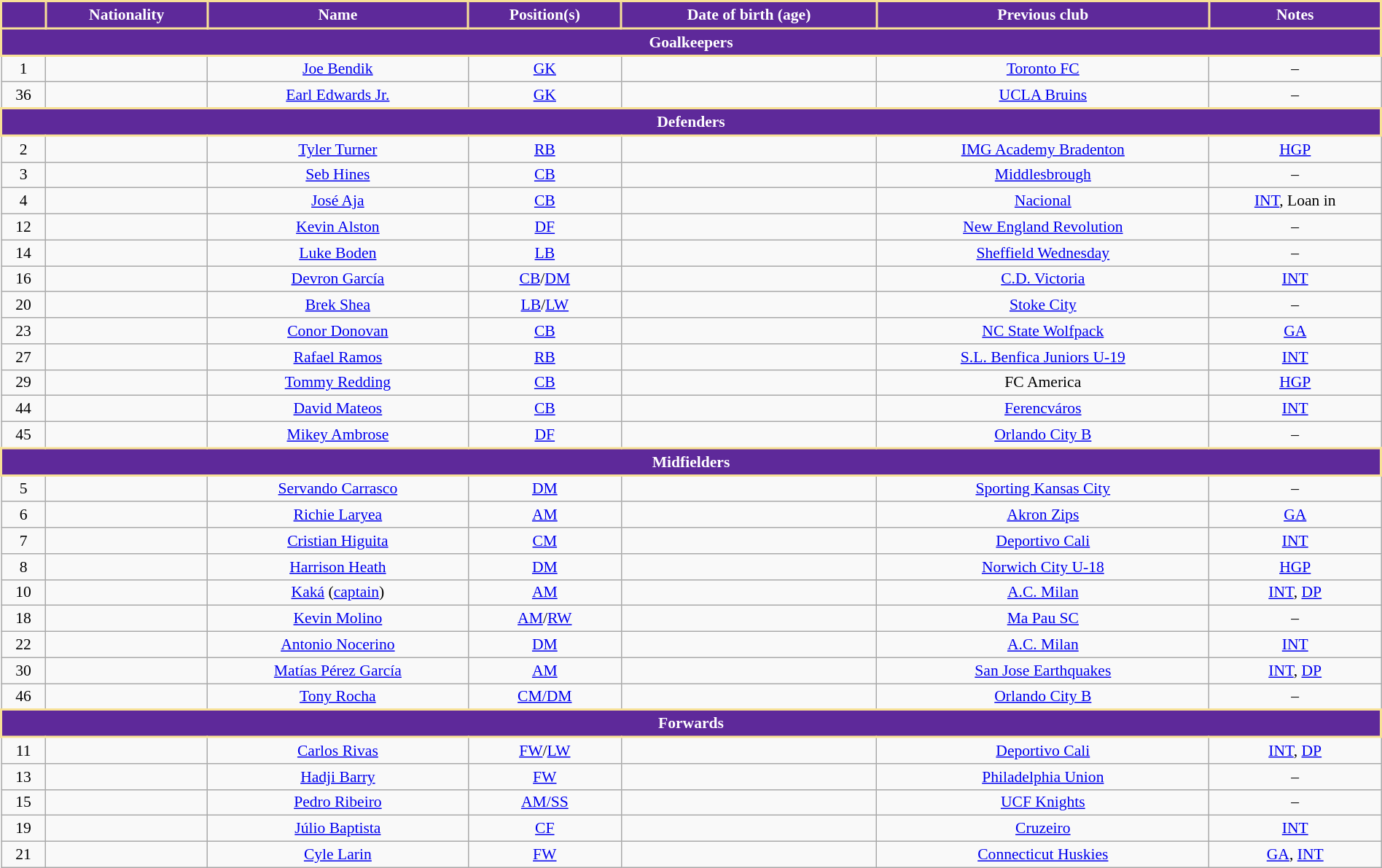<table class="wikitable" style="text-align:center; font-size:90%; width:100%;">
<tr>
<th style="background:#5E299A; color:white; border:2px solid #F8E196; text-align:center;"></th>
<th style="background:#5E299A; color:white; border:2px solid #F8E196; text-align:center;">Nationality</th>
<th style="background:#5E299A; color:white; border:2px solid #F8E196; text-align:center;">Name</th>
<th style="background:#5E299A; color:white; border:2px solid #F8E196; text-align:center;">Position(s)</th>
<th style="background:#5E299A; color:white; border:2px solid #F8E196; text-align:center;">Date of birth (age)</th>
<th style="background:#5E299A; color:white; border:2px solid #F8E196; text-align:center;">Previous club</th>
<th style="background:#5E299A; color:white; border:2px solid #F8E196; text-align:center;">Notes</th>
</tr>
<tr>
<th colspan="7" style="text-align:center; background:#5E299A; color:white; border:2px solid #F8E196;">Goalkeepers</th>
</tr>
<tr>
<td>1</td>
<td></td>
<td><a href='#'>Joe Bendik</a></td>
<td><a href='#'>GK</a></td>
<td></td>
<td> <a href='#'>Toronto FC</a></td>
<td>–</td>
</tr>
<tr>
<td>36</td>
<td></td>
<td><a href='#'>Earl Edwards Jr.</a></td>
<td><a href='#'>GK</a></td>
<td></td>
<td> <a href='#'>UCLA Bruins</a></td>
<td>–<br></td>
</tr>
<tr>
<th colspan="7" style="text-align:center; background:#5E299A; color:white; border:2px solid #F8E196;">Defenders</th>
</tr>
<tr>
<td>2</td>
<td></td>
<td><a href='#'>Tyler Turner</a></td>
<td><a href='#'>RB</a></td>
<td></td>
<td> <a href='#'>IMG Academy Bradenton</a></td>
<td><a href='#'>HGP</a></td>
</tr>
<tr>
<td>3</td>
<td></td>
<td><a href='#'>Seb Hines</a></td>
<td><a href='#'>CB</a></td>
<td></td>
<td> <a href='#'>Middlesbrough</a></td>
<td>–</td>
</tr>
<tr>
<td>4</td>
<td></td>
<td><a href='#'>José Aja</a></td>
<td><a href='#'>CB</a></td>
<td></td>
<td> <a href='#'>Nacional</a></td>
<td><a href='#'>INT</a>, Loan in</td>
</tr>
<tr>
<td>12</td>
<td></td>
<td><a href='#'>Kevin Alston</a></td>
<td><a href='#'>DF</a></td>
<td></td>
<td> <a href='#'>New England Revolution</a></td>
<td>–</td>
</tr>
<tr>
<td>14</td>
<td></td>
<td><a href='#'>Luke Boden</a></td>
<td><a href='#'>LB</a></td>
<td></td>
<td> <a href='#'>Sheffield Wednesday</a></td>
<td>–</td>
</tr>
<tr>
<td>16</td>
<td></td>
<td><a href='#'>Devron García</a></td>
<td><a href='#'>CB</a>/<a href='#'>DM</a></td>
<td></td>
<td> <a href='#'>C.D. Victoria</a></td>
<td><a href='#'>INT</a></td>
</tr>
<tr>
<td>20</td>
<td></td>
<td><a href='#'>Brek Shea</a></td>
<td><a href='#'>LB</a>/<a href='#'>LW</a></td>
<td></td>
<td> <a href='#'>Stoke City</a></td>
<td>–</td>
</tr>
<tr |->
<td>23</td>
<td></td>
<td><a href='#'>Conor Donovan</a></td>
<td><a href='#'>CB</a></td>
<td></td>
<td> <a href='#'>NC State Wolfpack</a></td>
<td><a href='#'>GA</a></td>
</tr>
<tr>
<td>27</td>
<td></td>
<td><a href='#'>Rafael Ramos</a></td>
<td><a href='#'>RB</a></td>
<td></td>
<td> <a href='#'>S.L. Benfica Juniors U-19</a></td>
<td><a href='#'>INT</a></td>
</tr>
<tr>
<td>29</td>
<td></td>
<td><a href='#'>Tommy Redding</a></td>
<td><a href='#'>CB</a></td>
<td></td>
<td> FC America</td>
<td><a href='#'>HGP</a></td>
</tr>
<tr>
<td>44</td>
<td></td>
<td><a href='#'>David Mateos</a></td>
<td><a href='#'>CB</a></td>
<td></td>
<td> <a href='#'>Ferencváros</a></td>
<td><a href='#'>INT</a></td>
</tr>
<tr>
<td>45</td>
<td></td>
<td><a href='#'>Mikey Ambrose</a></td>
<td><a href='#'>DF</a></td>
<td></td>
<td> <a href='#'>Orlando City B</a></td>
<td>–</td>
</tr>
<tr>
<th colspan="7" style="text-align:center; background:#5E299A; color:white; border:2px solid #F8E196;">Midfielders</th>
</tr>
<tr>
<td>5</td>
<td></td>
<td><a href='#'>Servando Carrasco</a></td>
<td><a href='#'>DM</a></td>
<td></td>
<td> <a href='#'>Sporting Kansas City</a></td>
<td>–</td>
</tr>
<tr>
<td>6</td>
<td></td>
<td><a href='#'>Richie Laryea</a></td>
<td><a href='#'>AM</a></td>
<td></td>
<td> <a href='#'>Akron Zips</a></td>
<td><a href='#'>GA</a></td>
</tr>
<tr>
<td>7</td>
<td></td>
<td><a href='#'>Cristian Higuita</a></td>
<td><a href='#'>CM</a></td>
<td></td>
<td> <a href='#'>Deportivo Cali</a></td>
<td><a href='#'>INT</a></td>
</tr>
<tr>
<td>8</td>
<td></td>
<td><a href='#'>Harrison Heath</a></td>
<td><a href='#'>DM</a></td>
<td></td>
<td> <a href='#'>Norwich City U-18</a></td>
<td><a href='#'>HGP</a></td>
</tr>
<tr>
<td>10</td>
<td></td>
<td><a href='#'>Kaká</a> (<a href='#'>captain</a>)</td>
<td><a href='#'>AM</a></td>
<td></td>
<td> <a href='#'>A.C. Milan</a></td>
<td><a href='#'>INT</a>, <a href='#'>DP</a></td>
</tr>
<tr>
<td>18</td>
<td></td>
<td><a href='#'>Kevin Molino</a></td>
<td><a href='#'>AM</a>/<a href='#'>RW</a></td>
<td></td>
<td> <a href='#'>Ma Pau SC</a></td>
<td>–</td>
</tr>
<tr>
<td>22</td>
<td></td>
<td><a href='#'>Antonio Nocerino</a></td>
<td><a href='#'>DM</a></td>
<td></td>
<td> <a href='#'>A.C. Milan</a></td>
<td><a href='#'>INT</a></td>
</tr>
<tr>
<td>30</td>
<td></td>
<td><a href='#'>Matías Pérez García</a></td>
<td><a href='#'>AM</a></td>
<td></td>
<td> <a href='#'>San Jose Earthquakes</a></td>
<td><a href='#'>INT</a>, <a href='#'>DP</a></td>
</tr>
<tr>
<td>46</td>
<td></td>
<td><a href='#'>Tony Rocha</a></td>
<td><a href='#'>CM/DM</a></td>
<td></td>
<td> <a href='#'>Orlando City B</a></td>
<td>–</td>
</tr>
<tr>
<th colspan="7" style="text-align:center; background:#5E299A; color:white; border:2px solid #F8E196;">Forwards</th>
</tr>
<tr>
<td>11</td>
<td></td>
<td><a href='#'>Carlos Rivas</a></td>
<td><a href='#'>FW</a>/<a href='#'>LW</a></td>
<td></td>
<td> <a href='#'>Deportivo Cali</a></td>
<td><a href='#'>INT</a>, <a href='#'>DP</a></td>
</tr>
<tr>
<td>13</td>
<td></td>
<td><a href='#'>Hadji Barry</a></td>
<td><a href='#'>FW</a></td>
<td></td>
<td> <a href='#'>Philadelphia Union</a></td>
<td>–</td>
</tr>
<tr>
<td>15</td>
<td></td>
<td><a href='#'>Pedro Ribeiro</a></td>
<td><a href='#'>AM/SS</a></td>
<td></td>
<td> <a href='#'>UCF Knights</a></td>
<td>–</td>
</tr>
<tr>
<td>19</td>
<td></td>
<td><a href='#'>Júlio Baptista</a></td>
<td><a href='#'>CF</a></td>
<td></td>
<td> <a href='#'>Cruzeiro</a></td>
<td><a href='#'>INT</a></td>
</tr>
<tr>
<td>21</td>
<td></td>
<td><a href='#'>Cyle Larin</a></td>
<td><a href='#'>FW</a></td>
<td></td>
<td> <a href='#'>Connecticut Huskies</a></td>
<td><a href='#'>GA</a>, <a href='#'>INT</a></td>
</tr>
</table>
